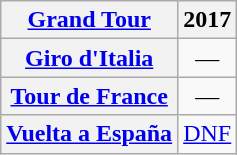<table class="wikitable plainrowheaders">
<tr>
<th scope="col"><a href='#'>Grand Tour</a></th>
<th scope="col">2017</th>
</tr>
<tr style="text-align:center;">
<th scope="row"> <a href='#'>Giro d'Italia</a></th>
<td>—</td>
</tr>
<tr style="text-align:center;">
<th scope="row"> <a href='#'>Tour de France</a></th>
<td>—</td>
</tr>
<tr style="text-align:center;">
<th scope="row"> <a href='#'>Vuelta a España</a></th>
<td><a href='#'>DNF</a></td>
</tr>
</table>
